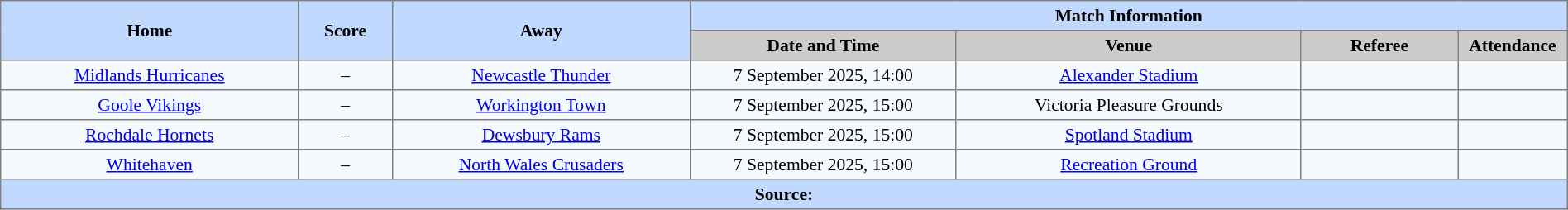<table border=1 style="border-collapse:collapse; font-size:90%; text-align:center;" cellpadding=3 cellspacing=0 width=100%>
<tr bgcolor=#C1D8FF>
<th scope="col" rowspan=2 width=19%>Home</th>
<th scope="col" rowspan=2 width=6%>Score</th>
<th scope="col" rowspan=2 width=19%>Away</th>
<th colspan=4>Match Information</th>
</tr>
<tr bgcolor=#CCCCCC>
<th scope="col" width=17%>Date and Time</th>
<th scope="col" width=22%>Venue</th>
<th scope="col" width=10%>Referee</th>
<th scope="col" width=7%>Attendance</th>
</tr>
<tr bgcolor=#F5FAFF>
<td> <a href='#'>Midlands Hurricanes</a></td>
<td>–</td>
<td> <a href='#'>Newcastle Thunder</a></td>
<td>7 September 2025, 14:00</td>
<td><a href='#'>Alexander Stadium</a></td>
<td></td>
<td></td>
</tr>
<tr bgcolor=#F5FAFF>
<td> <a href='#'>Goole Vikings</a></td>
<td>–</td>
<td> <a href='#'>Workington Town</a></td>
<td>7 September 2025, 15:00</td>
<td>Victoria Pleasure Grounds</td>
<td></td>
<td></td>
</tr>
<tr bgcolor=#F5FAFF>
<td> <a href='#'>Rochdale Hornets</a></td>
<td>–</td>
<td> <a href='#'>Dewsbury Rams</a></td>
<td>7 September 2025, 15:00</td>
<td><a href='#'>Spotland Stadium</a></td>
<td></td>
<td></td>
</tr>
<tr bgcolor=#F5FAFF>
<td> <a href='#'>Whitehaven</a></td>
<td>–</td>
<td> <a href='#'>North Wales Crusaders</a></td>
<td>7 September 2025, 15:00</td>
<td><a href='#'>Recreation Ground</a></td>
<td></td>
<td></td>
</tr>
<tr style="background:#c1d8ff;">
<th colspan=7>Source:</th>
</tr>
</table>
